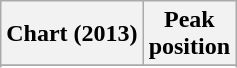<table class="wikitable sortable plainrowheaders" style="text-align:center">
<tr>
<th scope="col">Chart (2013)</th>
<th scope="col">Peak<br>position</th>
</tr>
<tr>
</tr>
<tr>
</tr>
<tr>
</tr>
<tr>
</tr>
<tr>
</tr>
<tr>
</tr>
</table>
